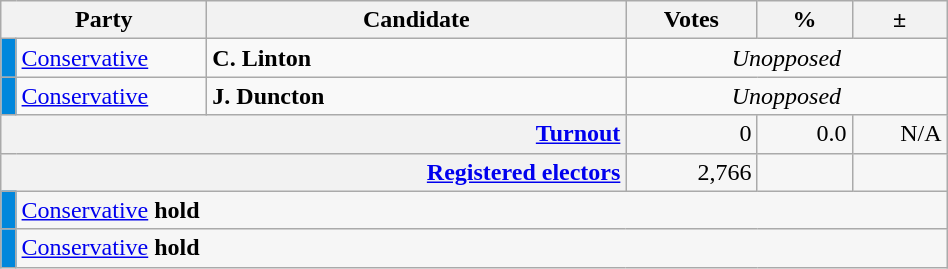<table class=wikitable>
<tr>
<th scope="col" colspan="2" style="width: 130px">Party</th>
<th scope="col" style="width: 17em">Candidate</th>
<th scope="col" style="width: 5em">Votes</th>
<th scope="col" style="width: 3.5em">%</th>
<th scope="col" style="width: 3.5em">±</th>
</tr>
<tr>
<td style="background:#0087DC;"></td>
<td><a href='#'>Conservative</a></td>
<td><strong>C. Linton</strong></td>
<td style="text-align: center; "colspan="3"><em>Unopposed</em></td>
</tr>
<tr>
<td style="background:#0087DC;"></td>
<td><a href='#'>Conservative</a></td>
<td><strong>J. Duncton</strong></td>
<td style="text-align: center; "colspan="3"><em>Unopposed</em></td>
</tr>
<tr style="background-color:#F6F6F6">
<th colspan="3" style="text-align: right; margin-right: 0.5em"><a href='#'>Turnout</a></th>
<td style="text-align: right; margin-right: 0.5em">0</td>
<td style="text-align: right; margin-right: 0.5em">0.0</td>
<td style="text-align: right; margin-right: 0.5em">N/A</td>
</tr>
<tr style="background-color:#F6F6F6;">
<th colspan="3" style="text-align:right;"><a href='#'>Registered electors</a></th>
<td style="text-align:right; margin-right:0.5em">2,766</td>
<td></td>
<td></td>
</tr>
<tr style="background-color:#F6F6F6">
<td style="background:#0087DC;"></td>
<td colspan="5"><a href='#'>Conservative</a> <strong>hold</strong></td>
</tr>
<tr style="background-color:#F6F6F6">
<td style="background:#0087DC;"></td>
<td colspan="5"><a href='#'>Conservative</a> <strong>hold</strong></td>
</tr>
</table>
